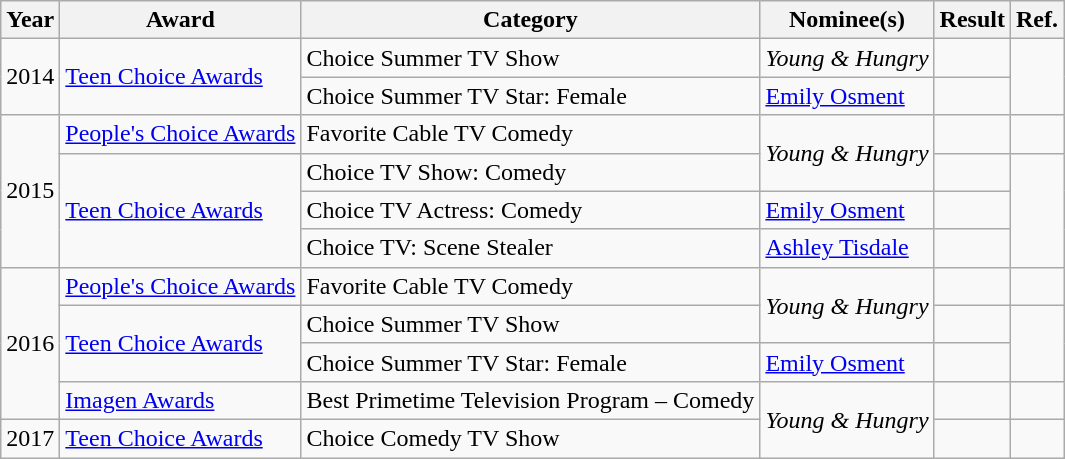<table class="wikitable">
<tr>
<th>Year</th>
<th>Award</th>
<th>Category</th>
<th>Nominee(s)</th>
<th>Result</th>
<th>Ref.</th>
</tr>
<tr>
<td rowspan="2">2014</td>
<td rowspan=2><a href='#'>Teen Choice Awards</a></td>
<td>Choice Summer TV Show</td>
<td><em>Young & Hungry</em></td>
<td></td>
<td rowspan="2" style="text-align:center;"></td>
</tr>
<tr>
<td>Choice Summer TV Star: Female</td>
<td><a href='#'>Emily Osment</a></td>
<td></td>
</tr>
<tr>
<td rowspan="4">2015</td>
<td><a href='#'>People's Choice Awards</a></td>
<td>Favorite Cable TV Comedy</td>
<td rowspan="2"><em>Young & Hungry</em></td>
<td></td>
<td style="text-align:center;"></td>
</tr>
<tr>
<td rowspan=3><a href='#'>Teen Choice Awards</a></td>
<td>Choice TV Show: Comedy</td>
<td></td>
<td rowspan="3" style="text-align:center;"></td>
</tr>
<tr>
<td>Choice TV Actress: Comedy</td>
<td><a href='#'>Emily Osment</a></td>
<td></td>
</tr>
<tr>
<td>Choice TV: Scene Stealer</td>
<td><a href='#'>Ashley Tisdale</a></td>
<td></td>
</tr>
<tr>
<td rowspan="4">2016</td>
<td><a href='#'>People's Choice Awards</a></td>
<td>Favorite Cable TV Comedy</td>
<td rowspan="2"><em>Young & Hungry</em></td>
<td></td>
<td style="text-align:center;"></td>
</tr>
<tr>
<td rowspan="2"><a href='#'>Teen Choice Awards</a></td>
<td>Choice Summer TV Show</td>
<td></td>
<td rowspan="2" style="text-align:center;"></td>
</tr>
<tr>
<td>Choice Summer TV Star: Female</td>
<td><a href='#'>Emily Osment</a></td>
<td></td>
</tr>
<tr>
<td><a href='#'>Imagen Awards</a></td>
<td>Best Primetime Television Program – Comedy</td>
<td rowspan="2"><em>Young & Hungry</em></td>
<td></td>
<td style="text-align:center;"></td>
</tr>
<tr>
<td>2017</td>
<td><a href='#'>Teen Choice Awards</a></td>
<td>Choice Comedy TV Show</td>
<td></td>
<td style="text-align:center;"></td>
</tr>
</table>
